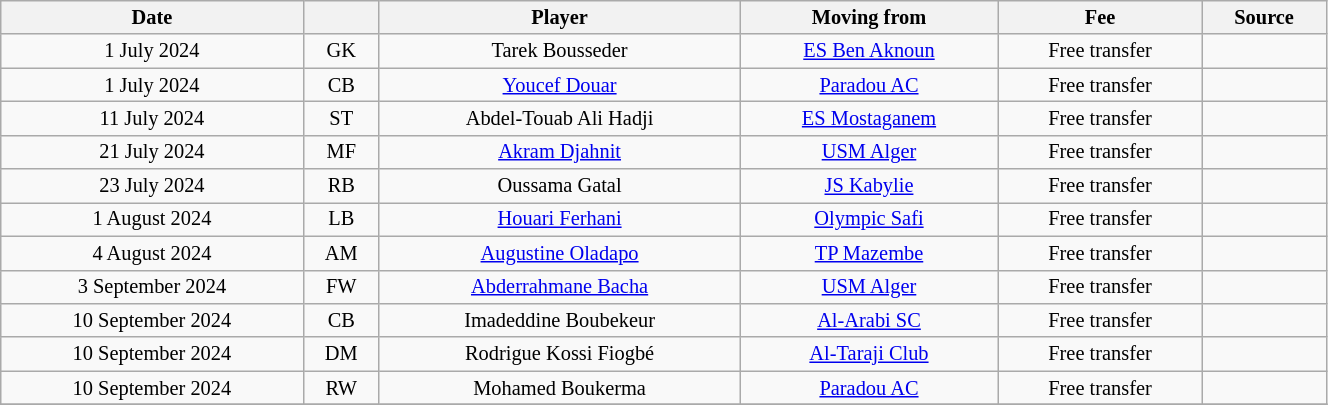<table class="wikitable sortable" style="width:70%; text-align:center; font-size:85%; text-align:centre;">
<tr>
<th>Date</th>
<th></th>
<th>Player</th>
<th>Moving from</th>
<th>Fee</th>
<th>Source</th>
</tr>
<tr>
<td>1 July 2024</td>
<td>GK</td>
<td> Tarek Bousseder</td>
<td><a href='#'>ES Ben Aknoun</a></td>
<td>Free transfer</td>
<td></td>
</tr>
<tr>
<td>1 July 2024</td>
<td>CB</td>
<td> <a href='#'>Youcef Douar</a></td>
<td><a href='#'>Paradou AC</a></td>
<td>Free transfer</td>
<td></td>
</tr>
<tr>
<td>11 July 2024</td>
<td>ST</td>
<td> Abdel-Touab Ali Hadji</td>
<td><a href='#'>ES Mostaganem</a></td>
<td>Free transfer</td>
<td></td>
</tr>
<tr>
<td>21 July 2024</td>
<td>MF</td>
<td> <a href='#'>Akram Djahnit</a></td>
<td><a href='#'>USM Alger</a></td>
<td>Free transfer</td>
<td></td>
</tr>
<tr>
<td>23 July 2024</td>
<td>RB</td>
<td> Oussama Gatal</td>
<td><a href='#'>JS Kabylie</a></td>
<td>Free transfer</td>
<td></td>
</tr>
<tr |>
<td>1 August 2024</td>
<td>LB</td>
<td> <a href='#'>Houari Ferhani</a></td>
<td> <a href='#'>Olympic Safi</a></td>
<td>Free transfer</td>
<td></td>
</tr>
<tr>
<td>4 August 2024</td>
<td>AM</td>
<td> <a href='#'>Augustine Oladapo</a></td>
<td> <a href='#'>TP Mazembe</a></td>
<td>Free transfer</td>
<td></td>
</tr>
<tr>
<td>3 September 2024</td>
<td>FW</td>
<td> <a href='#'>Abderrahmane Bacha</a></td>
<td><a href='#'>USM Alger</a></td>
<td>Free transfer</td>
<td></td>
</tr>
<tr>
<td>10 September 2024</td>
<td>CB</td>
<td> Imadeddine Boubekeur</td>
<td> <a href='#'>Al-Arabi SC</a></td>
<td>Free transfer</td>
<td></td>
</tr>
<tr>
<td>10 September 2024</td>
<td>DM</td>
<td> Rodrigue Kossi Fiogbé</td>
<td> <a href='#'>Al-Taraji Club</a></td>
<td>Free transfer</td>
<td></td>
</tr>
<tr>
<td>10 September 2024</td>
<td>RW</td>
<td> Mohamed Boukerma</td>
<td><a href='#'>Paradou AC</a></td>
<td>Free transfer</td>
<td></td>
</tr>
<tr>
</tr>
</table>
